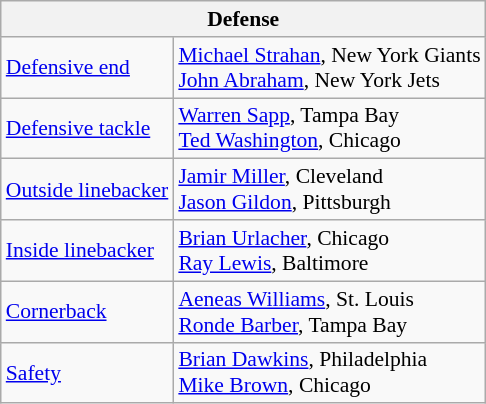<table class="wikitable" style="font-size:90%;">
<tr>
<th colspan="2">Defense</th>
</tr>
<tr>
<td><a href='#'>Defensive end</a></td>
<td><a href='#'>Michael Strahan</a>, New York Giants<br><a href='#'>John Abraham</a>, New York Jets</td>
</tr>
<tr>
<td><a href='#'>Defensive tackle</a></td>
<td><a href='#'>Warren Sapp</a>, Tampa Bay<br><a href='#'>Ted Washington</a>, Chicago</td>
</tr>
<tr>
<td><a href='#'>Outside linebacker</a></td>
<td><a href='#'>Jamir Miller</a>, Cleveland<br><a href='#'>Jason Gildon</a>, Pittsburgh</td>
</tr>
<tr>
<td><a href='#'>Inside linebacker</a></td>
<td><a href='#'>Brian Urlacher</a>, Chicago<br><a href='#'>Ray Lewis</a>, Baltimore</td>
</tr>
<tr>
<td><a href='#'>Cornerback</a></td>
<td><a href='#'>Aeneas Williams</a>, St. Louis<br><a href='#'>Ronde Barber</a>, Tampa Bay</td>
</tr>
<tr>
<td><a href='#'>Safety</a></td>
<td><a href='#'>Brian Dawkins</a>, Philadelphia<br><a href='#'>Mike Brown</a>, Chicago</td>
</tr>
</table>
